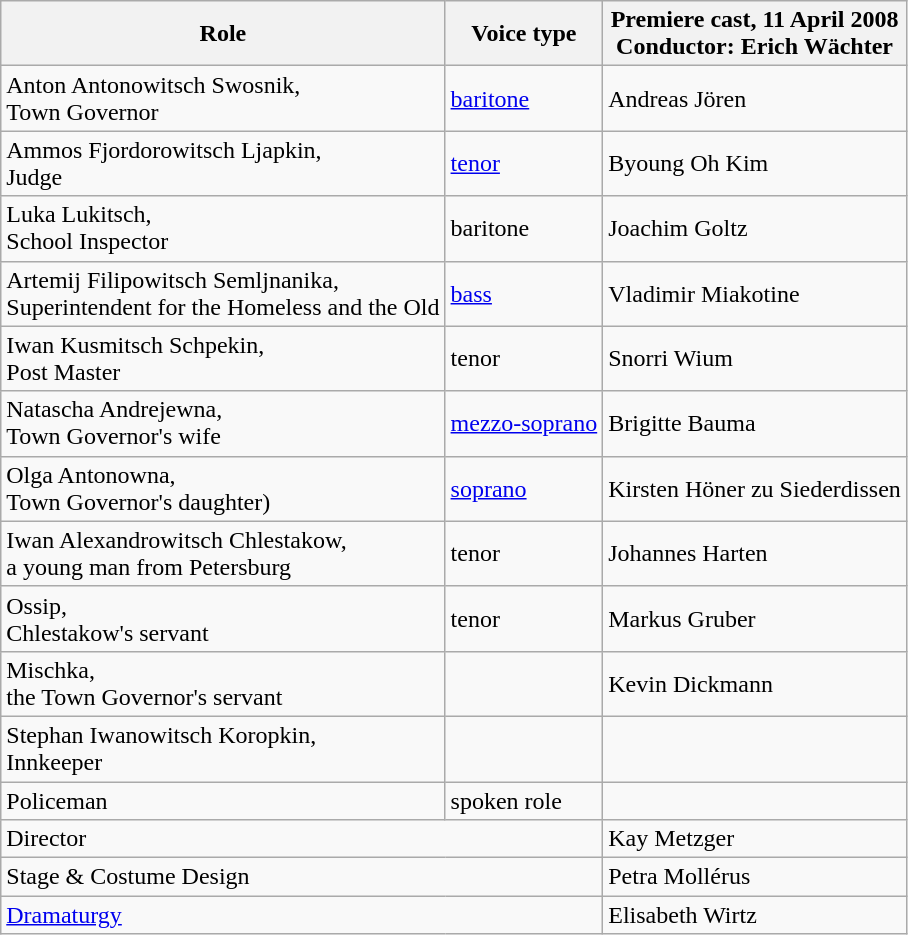<table class="wikitable">
<tr>
<th>Role</th>
<th>Voice type</th>
<th>Premiere cast, 11 April 2008<br>Conductor: Erich Wächter</th>
</tr>
<tr>
<td>Anton Antonowitsch Swosnik,<br>Town Governor</td>
<td><a href='#'>baritone</a></td>
<td>Andreas Jören</td>
</tr>
<tr>
<td>Ammos Fjordorowitsch Ljapkin,<br>Judge</td>
<td><a href='#'>tenor</a></td>
<td>Byoung Oh Kim</td>
</tr>
<tr>
<td>Luka Lukitsch,<br>School Inspector</td>
<td>baritone</td>
<td>Joachim Goltz</td>
</tr>
<tr>
<td>Artemij Filipowitsch Semljnanika,<br>Superintendent for the Homeless and the Old</td>
<td><a href='#'>bass</a></td>
<td>Vladimir Miakotine</td>
</tr>
<tr>
<td>Iwan Kusmitsch Schpekin,<br>Post Master</td>
<td>tenor</td>
<td>Snorri Wium</td>
</tr>
<tr>
<td>Natascha Andrejewna,<br>Town Governor's wife</td>
<td><a href='#'>mezzo-soprano</a></td>
<td>Brigitte Bauma</td>
</tr>
<tr>
<td>Olga Antonowna,<br>Town Governor's daughter)</td>
<td><a href='#'>soprano</a></td>
<td>Kirsten Höner zu Siederdissen</td>
</tr>
<tr>
<td>Iwan Alexandrowitsch Chlestakow,<br>a young man from Petersburg</td>
<td>tenor</td>
<td>Johannes Harten</td>
</tr>
<tr>
<td>Ossip,<br>Chlestakow's servant</td>
<td>tenor</td>
<td>Markus Gruber</td>
</tr>
<tr>
<td>Mischka,<br>the Town Governor's servant</td>
<td></td>
<td>Kevin Dickmann</td>
</tr>
<tr>
<td>Stephan Iwanowitsch Koropkin,<br>Innkeeper</td>
<td></td>
<td></td>
</tr>
<tr>
<td>Policeman</td>
<td>spoken role</td>
<td></td>
</tr>
<tr>
<td colspan="2">Director</td>
<td>Kay Metzger</td>
</tr>
<tr>
<td colspan="2">Stage & Costume Design</td>
<td>Petra Mollérus</td>
</tr>
<tr>
<td colspan="2"><a href='#'>Dramaturgy</a></td>
<td>Elisabeth Wirtz</td>
</tr>
</table>
